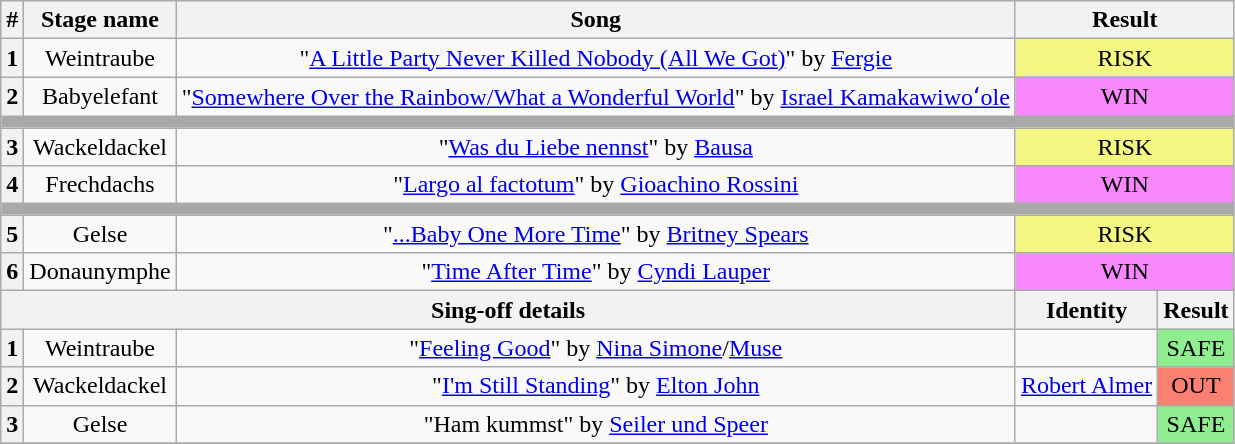<table class="wikitable plainrowheaders" style="text-align: center;">
<tr>
<th>#</th>
<th>Stage name</th>
<th>Song</th>
<th colspan=2>Result</th>
</tr>
<tr>
<th>1</th>
<td>Weintraube</td>
<td>"<a href='#'>A Little Party Never Killed Nobody (All We Got)</a>" by <a href='#'>Fergie</a></td>
<td colspan=2 bgcolor="#F3F781">RISK</td>
</tr>
<tr>
<th>2</th>
<td>Babyelefant</td>
<td>"<a href='#'>Somewhere Over the Rainbow/What a Wonderful World</a>" by <a href='#'>Israel Kamakawiwoʻole</a></td>
<td colspan=2 bgcolor="#F888FD">WIN</td>
</tr>
<tr>
<td colspan="5" style="background:darkgray"></td>
</tr>
<tr>
<th>3</th>
<td>Wackeldackel</td>
<td>"<a href='#'>Was du Liebe nennst</a>" by <a href='#'>Bausa</a></td>
<td colspan=2 bgcolor="#F3F781">RISK</td>
</tr>
<tr>
<th>4</th>
<td>Frechdachs</td>
<td>"<a href='#'>Largo al factotum</a>" by <a href='#'>Gioachino Rossini</a></td>
<td colspan=2 bgcolor=#F888FD>WIN</td>
</tr>
<tr>
<td colspan="5" style="background:darkgray"></td>
</tr>
<tr>
<th>5</th>
<td>Gelse</td>
<td>"<a href='#'>...Baby One More Time</a>" by <a href='#'>Britney Spears</a></td>
<td colspan=2 bgcolor="#F3F781">RISK</td>
</tr>
<tr>
<th>6</th>
<td>Donaunymphe</td>
<td>"<a href='#'>Time After Time</a>" by <a href='#'>Cyndi Lauper</a></td>
<td colspan=2 bgcolor=#F888FD>WIN</td>
</tr>
<tr>
<th colspan="3">Sing-off details</th>
<th>Identity</th>
<th>Result</th>
</tr>
<tr>
<th>1</th>
<td>Weintraube</td>
<td>"<a href='#'>Feeling Good</a>" by <a href='#'>Nina Simone</a>/<a href='#'>Muse</a></td>
<td></td>
<td bgcolor=lightgreen>SAFE</td>
</tr>
<tr>
<th>2</th>
<td>Wackeldackel</td>
<td>"<a href='#'>I'm Still Standing</a>" by <a href='#'>Elton John</a></td>
<td><a href='#'>Robert Almer</a></td>
<td bgcolor=salmon>OUT</td>
</tr>
<tr>
<th>3</th>
<td>Gelse</td>
<td>"Ham kummst" by <a href='#'>Seiler und Speer</a></td>
<td></td>
<td bgcolor=lightgreen>SAFE</td>
</tr>
<tr>
</tr>
</table>
